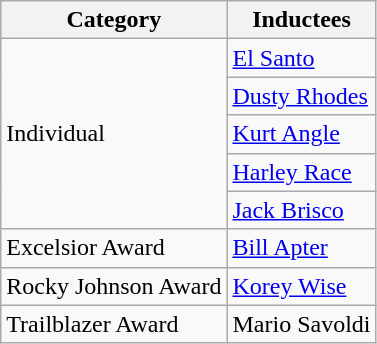<table class="wikitable">
<tr>
<th>Category</th>
<th>Inductees</th>
</tr>
<tr>
<td rowspan=5>Individual</td>
<td><a href='#'>El Santo</a></td>
</tr>
<tr>
<td><a href='#'>Dusty Rhodes</a></td>
</tr>
<tr>
<td><a href='#'>Kurt Angle</a></td>
</tr>
<tr>
<td><a href='#'>Harley Race</a></td>
</tr>
<tr>
<td><a href='#'>Jack Brisco</a></td>
</tr>
<tr>
<td>Excelsior Award</td>
<td><a href='#'>Bill Apter</a></td>
</tr>
<tr>
<td>Rocky Johnson Award</td>
<td><a href='#'>Korey Wise</a></td>
</tr>
<tr>
<td>Trailblazer Award</td>
<td>Mario Savoldi</td>
</tr>
</table>
